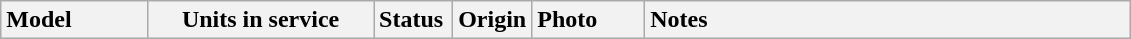<table class="wikitable">
<tr>
<th style="text-align: left; width:13%;">Model</th>
<th>Units in service</th>
<th style="text-align: left; width:7%;">Status</th>
<th style="text-align: left; width:7%;">Origin</th>
<th style="text-align: left; width:10%; ">Photo</th>
<th style="text-align: left; width:43%;">Notes</th>
</tr>
</table>
